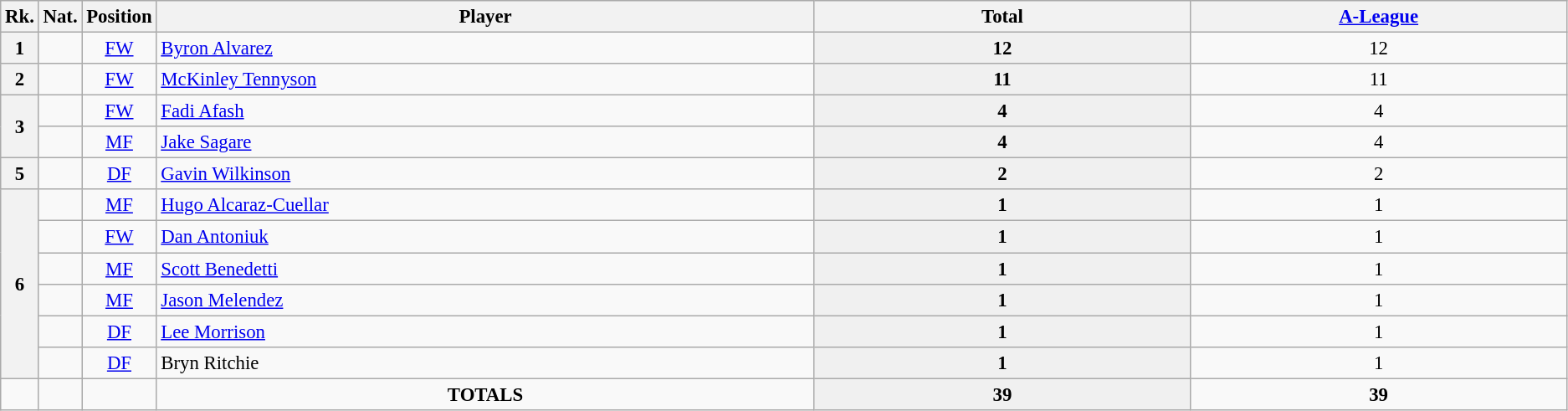<table class="wikitable" style="font-size:95%; text-align:center;">
<tr>
<th width="1%">Rk.</th>
<th width="1%">Nat.</th>
<th width="1%">Position</th>
<th width="42%">Player</th>
<th width=80>Total</th>
<th width=80><a href='#'>A-League</a></th>
</tr>
<tr>
<th rowspan="1"><strong>1</strong></th>
<td></td>
<td><a href='#'>FW</a></td>
<td style="text-align: left;"><a href='#'>Byron Alvarez</a></td>
<td style="background: #F0F0F0;"><strong>12</strong></td>
<td>12</td>
</tr>
<tr>
<th rowspan="1"><strong>2</strong></th>
<td></td>
<td><a href='#'>FW</a></td>
<td style="text-align: left;"><a href='#'>McKinley Tennyson</a></td>
<td style="background: #F0F0F0;"><strong>11</strong></td>
<td>11</td>
</tr>
<tr>
<th rowspan="2"><strong>3</strong></th>
<td></td>
<td><a href='#'>FW</a></td>
<td style="text-align: left;"><a href='#'>Fadi Afash</a></td>
<td style="background: #F0F0F0;"><strong>4</strong></td>
<td>4</td>
</tr>
<tr>
<td></td>
<td><a href='#'>MF</a></td>
<td style="text-align: left;"><a href='#'>Jake Sagare</a></td>
<td style="background: #F0F0F0;"><strong>4</strong></td>
<td>4</td>
</tr>
<tr>
<th rowspan="1"><strong>5</strong></th>
<td></td>
<td><a href='#'>DF</a></td>
<td style="text-align: left;"><a href='#'>Gavin Wilkinson</a></td>
<td style="background: #F0F0F0;"><strong>2</strong></td>
<td>2</td>
</tr>
<tr>
<th rowspan="6"><strong>6</strong></th>
<td></td>
<td><a href='#'>MF</a></td>
<td style="text-align: left;"><a href='#'>Hugo Alcaraz-Cuellar</a></td>
<td style="background: #F0F0F0;"><strong>1</strong></td>
<td>1</td>
</tr>
<tr>
<td></td>
<td><a href='#'>FW</a></td>
<td style="text-align: left;"><a href='#'>Dan Antoniuk</a></td>
<td style="background: #F0F0F0;"><strong>1</strong></td>
<td>1</td>
</tr>
<tr>
<td></td>
<td><a href='#'>MF</a></td>
<td style="text-align: left;"><a href='#'>Scott Benedetti</a></td>
<td style="background: #F0F0F0;"><strong>1</strong></td>
<td>1</td>
</tr>
<tr>
<td></td>
<td><a href='#'>MF</a></td>
<td style="text-align: left;"><a href='#'>Jason Melendez</a></td>
<td style="background: #F0F0F0;"><strong>1</strong></td>
<td>1</td>
</tr>
<tr>
<td></td>
<td><a href='#'>DF</a></td>
<td style="text-align: left;"><a href='#'>Lee Morrison</a></td>
<td style="background: #F0F0F0;"><strong>1</strong></td>
<td>1</td>
</tr>
<tr>
<td></td>
<td><a href='#'>DF</a></td>
<td style="text-align: left;">Bryn Ritchie</td>
<td style="background: #F0F0F0;"><strong>1</strong></td>
<td>1</td>
</tr>
<tr>
<td></td>
<td></td>
<td></td>
<td><strong>TOTALS</strong></td>
<td style="background: #F0F0F0;"><strong>39</strong></td>
<td><strong>39</strong></td>
</tr>
</table>
